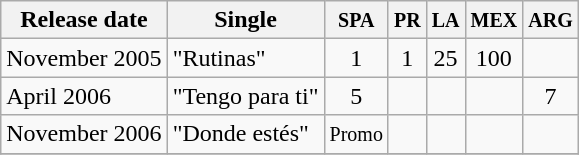<table class="wikitable">
<tr>
<th>Release date</th>
<th>Single</th>
<th><small>SPA</small></th>
<th><small>PR</small></th>
<th><small>LA</small></th>
<th><small>MEX</small></th>
<th><small>ARG</small></th>
</tr>
<tr>
<td>November 2005</td>
<td>"Rutinas"</td>
<td align="center">1</td>
<td align="center">1</td>
<td align="center">25</td>
<td align="center">100</td>
<td align="center"></td>
</tr>
<tr>
<td>April 2006</td>
<td>"Tengo para ti"</td>
<td align="center">5</td>
<td align="center"></td>
<td align="center"></td>
<td align="center"></td>
<td align="center">7</td>
</tr>
<tr>
<td>November 2006</td>
<td>"Donde estés"</td>
<td align="center"><small>Promo</small></td>
<td align="center"></td>
<td align="center"></td>
<td align="center"></td>
<td align="center"></td>
</tr>
<tr>
</tr>
</table>
